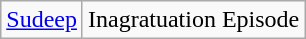<table class="wikitable">
<tr>
<td><a href='#'>Sudeep</a></td>
<td>Inagratuation Episode</td>
</tr>
</table>
